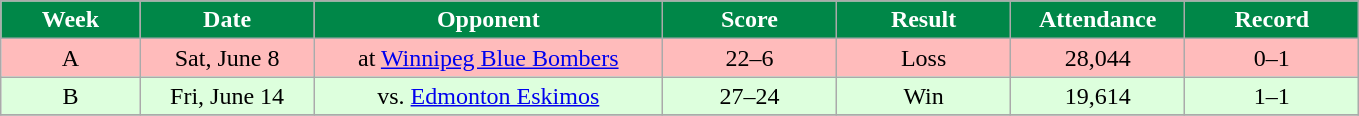<table class="wikitable sortable">
<tr>
<th style="background:#008748;color:White;"  width="8%">Week</th>
<th style="background:#008748;color:White;"  width="10%">Date</th>
<th style="background:#008748;color:White;"  width="20%">Opponent</th>
<th style="background:#008748;color:White;"  width="10%">Score</th>
<th style="background:#008748;color:White;"  width="10%">Result</th>
<th style="background:#008748;color:White;"  width="10%">Attendance</th>
<th style="background:#008748;color:White;"  width="10%">Record</th>
</tr>
<tr align="center" bgcolor="#ffbbbb">
<td>A</td>
<td>Sat, June 8</td>
<td>at <a href='#'>Winnipeg Blue Bombers</a></td>
<td>22–6</td>
<td>Loss</td>
<td>28,044</td>
<td>0–1</td>
</tr>
<tr align="center" bgcolor="#DDFFDD">
<td>B</td>
<td>Fri, June 14</td>
<td>vs. <a href='#'>Edmonton Eskimos</a></td>
<td>27–24</td>
<td>Win</td>
<td>19,614</td>
<td>1–1</td>
</tr>
<tr>
</tr>
</table>
